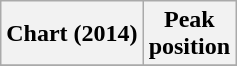<table class="wikitable plainrowheaders" style="text-align:center">
<tr>
<th scope="col">Chart (2014)</th>
<th scope="col">Peak<br>position</th>
</tr>
<tr>
</tr>
</table>
